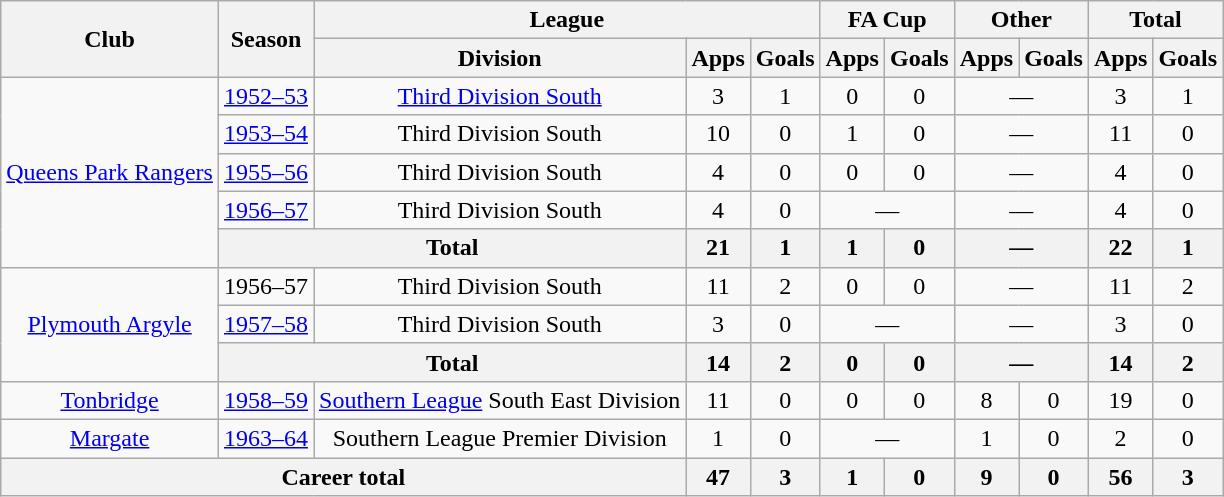<table class="wikitable" style="text-align: center;">
<tr>
<th rowspan="2">Club</th>
<th rowspan="2">Season</th>
<th colspan="3">League</th>
<th colspan="2">FA Cup</th>
<th colspan="2">Other</th>
<th colspan="2">Total</th>
</tr>
<tr>
<th>Division</th>
<th>Apps</th>
<th>Goals</th>
<th>Apps</th>
<th>Goals</th>
<th>Apps</th>
<th>Goals</th>
<th>Apps</th>
<th>Goals</th>
</tr>
<tr>
<td rowspan="5"><a href='#'>Queens Park Rangers</a></td>
<td><a href='#'>1952–53</a></td>
<td><a href='#'>Third Division South</a></td>
<td>3</td>
<td>1</td>
<td>0</td>
<td>0</td>
<td colspan="2">—</td>
<td>3</td>
<td>1</td>
</tr>
<tr>
<td><a href='#'>1953–54</a></td>
<td>Third Division South</td>
<td>10</td>
<td>0</td>
<td>1</td>
<td>0</td>
<td colspan="2">—</td>
<td>11</td>
<td>0</td>
</tr>
<tr>
<td><a href='#'>1955–56</a></td>
<td>Third Division South</td>
<td>4</td>
<td>0</td>
<td>0</td>
<td>0</td>
<td colspan="2">—</td>
<td>4</td>
<td>0</td>
</tr>
<tr>
<td><a href='#'>1956–57</a></td>
<td>Third Division South</td>
<td>4</td>
<td>0</td>
<td colspan="2">—</td>
<td colspan="2">—</td>
<td>4</td>
<td>0</td>
</tr>
<tr>
<th colspan="2">Total</th>
<th>21</th>
<th>1</th>
<th>1</th>
<th>0</th>
<th colspan="2">—</th>
<th>22</th>
<th>1</th>
</tr>
<tr>
<td rowspan="3"><a href='#'>Plymouth Argyle</a></td>
<td>1956–57</td>
<td>Third Division South</td>
<td>11</td>
<td>2</td>
<td>0</td>
<td>0</td>
<td colspan="2">—</td>
<td>11</td>
<td>2</td>
</tr>
<tr>
<td><a href='#'>1957–58</a></td>
<td>Third Division South</td>
<td>3</td>
<td>0</td>
<td colspan="2">—</td>
<td colspan="2">—</td>
<td>3</td>
<td>0</td>
</tr>
<tr>
<th colspan="2">Total</th>
<th>14</th>
<th>2</th>
<th>0</th>
<th>0</th>
<th colspan="2">—</th>
<th>14</th>
<th>2</th>
</tr>
<tr>
<td><a href='#'>Tonbridge</a></td>
<td><a href='#'>1958–59</a></td>
<td><a href='#'>Southern League</a> South East Division</td>
<td>11</td>
<td>0</td>
<td>0</td>
<td>0</td>
<td>8</td>
<td>0</td>
<td>19</td>
<td>0</td>
</tr>
<tr>
<td><a href='#'>Margate</a></td>
<td><a href='#'>1963–64</a></td>
<td>Southern League Premier Division</td>
<td>1</td>
<td>0</td>
<td colspan="2">—</td>
<td>1</td>
<td>0</td>
<td>2</td>
<td>0</td>
</tr>
<tr>
<th colspan="3">Career total</th>
<th>47</th>
<th>3</th>
<th>1</th>
<th>0</th>
<th>9</th>
<th>0</th>
<th>56</th>
<th>3</th>
</tr>
</table>
